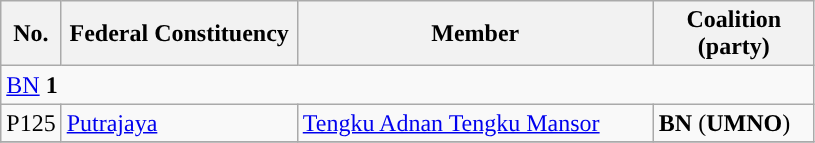<table class="wikitable sortable">
<tr>
<th style="width:30px;">No.</th>
<th style="width:150px;">Federal Constituency</th>
<th style="width:230px;">Member</th>
<th style="width:100px;">Coalition (party)</th>
</tr>
<tr>
<td colspan="4"><a href='#'>BN</a> <strong>1</strong></td>
</tr>
<tr>
<td>P125</td>
<td><a href='#'>Putrajaya</a></td>
<td><a href='#'>Tengku Adnan Tengku Mansor</a></td>
<td><strong>BN</strong> (<strong>UMNO</strong>)</td>
</tr>
<tr>
</tr>
</table>
